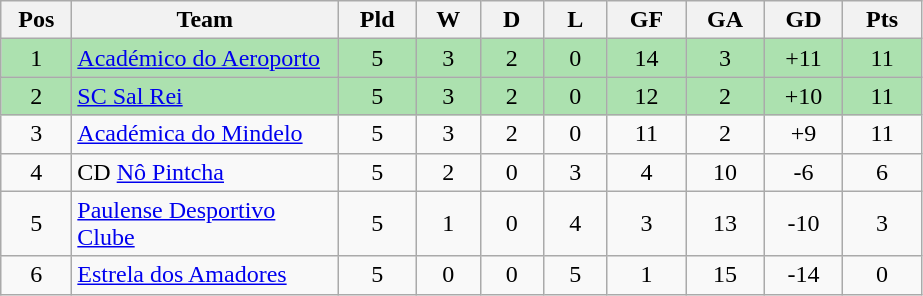<table class="wikitable" style="text-align: center;">
<tr>
<th style="width: 40px;">Pos</th>
<th style="width: 170px;">Team</th>
<th style="width: 45px;">Pld</th>
<th style="width: 35px;">W</th>
<th style="width: 35px;">D</th>
<th style="width: 35px;">L</th>
<th style="width: 45px;">GF</th>
<th style="width: 45px;">GA</th>
<th style="width: 45px;">GD</th>
<th style="width: 45px;">Pts</th>
</tr>
<tr style="background:#ACE1AF;">
<td>1</td>
<td style="text-align: left;"><a href='#'>Académico do Aeroporto</a></td>
<td>5</td>
<td>3</td>
<td>2</td>
<td>0</td>
<td>14</td>
<td>3</td>
<td>+11</td>
<td>11</td>
</tr>
<tr style="background:#ACE1AF;">
<td>2</td>
<td style="text-align: left;"><a href='#'>SC Sal Rei</a></td>
<td>5</td>
<td>3</td>
<td>2</td>
<td>0</td>
<td>12</td>
<td>2</td>
<td>+10</td>
<td>11</td>
</tr>
<tr>
<td>3</td>
<td style="text-align: left;"><a href='#'>Académica do Mindelo</a></td>
<td>5</td>
<td>3</td>
<td>2</td>
<td>0</td>
<td>11</td>
<td>2</td>
<td>+9</td>
<td>11</td>
</tr>
<tr>
<td>4</td>
<td style="text-align: left;">CD <a href='#'>Nô Pintcha</a></td>
<td>5</td>
<td>2</td>
<td>0</td>
<td>3</td>
<td>4</td>
<td>10</td>
<td>-6</td>
<td>6</td>
</tr>
<tr>
<td>5</td>
<td style="text-align: left;"><a href='#'>Paulense Desportivo Clube</a></td>
<td>5</td>
<td>1</td>
<td>0</td>
<td>4</td>
<td>3</td>
<td>13</td>
<td>-10</td>
<td>3</td>
</tr>
<tr>
<td>6</td>
<td style="text-align: left;"><a href='#'>Estrela dos Amadores</a></td>
<td>5</td>
<td>0</td>
<td>0</td>
<td>5</td>
<td>1</td>
<td>15</td>
<td>-14</td>
<td>0</td>
</tr>
</table>
